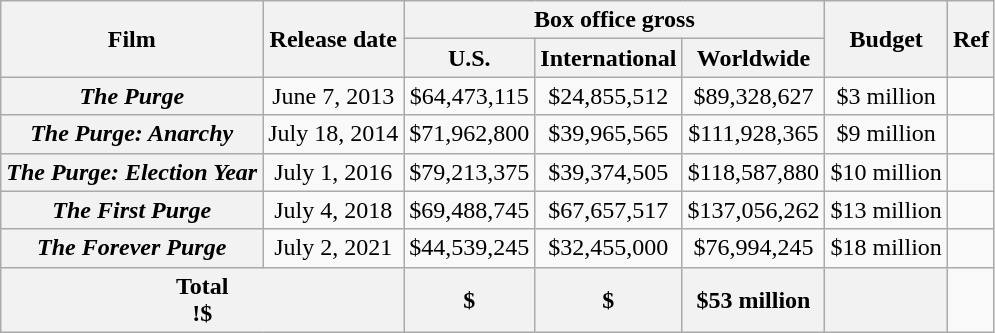<table class="wikitable sortable" style="text-align:center;">
<tr>
<th scope="col" rowspan="2">Film</th>
<th scope="col" rowspan="2">Release date</th>
<th scope="col" colspan="3">Box office gross</th>
<th scope="col" rowspan="2">Budget</th>
<th scope="col" rowspan="2">Ref</th>
</tr>
<tr>
<th scope="col">U.S.</th>
<th scope="col">International</th>
<th scope="col">Worldwide</th>
</tr>
<tr>
<th scope="row"><em>The Purge</em></th>
<td>June 7, 2013</td>
<td>$64,473,115</td>
<td>$24,855,512</td>
<td>$89,328,627</td>
<td>$3 million</td>
<td></td>
</tr>
<tr>
<th scope="row"><em>The Purge: Anarchy</em></th>
<td>July 18, 2014</td>
<td>$71,962,800</td>
<td>$39,965,565</td>
<td>$111,928,365</td>
<td>$9 million</td>
<td></td>
</tr>
<tr>
<th scope="row"><em>The Purge: Election Year</em></th>
<td>July 1, 2016</td>
<td>$79,213,375</td>
<td>$39,374,505</td>
<td>$118,587,880</td>
<td>$10 million</td>
<td></td>
</tr>
<tr>
<th scope="row"><em>The First Purge</em></th>
<td>July 4, 2018</td>
<td>$69,488,745</td>
<td>$67,657,517</td>
<td>$137,056,262</td>
<td>$13 million</td>
<td></td>
</tr>
<tr>
<th scope="row"><em>The Forever Purge</em></th>
<td>July 2, 2021</td>
<td>$44,539,245</td>
<td>$32,455,000</td>
<td>$76,994,245</td>
<td>$18 million</td>
<td></td>
</tr>
<tr>
<th scope="row" colspan="2">Total<br>!$</th>
<th>$</th>
<th>$</th>
<th style="text-align:center;">$53 million</th>
<th></th>
</tr>
</table>
